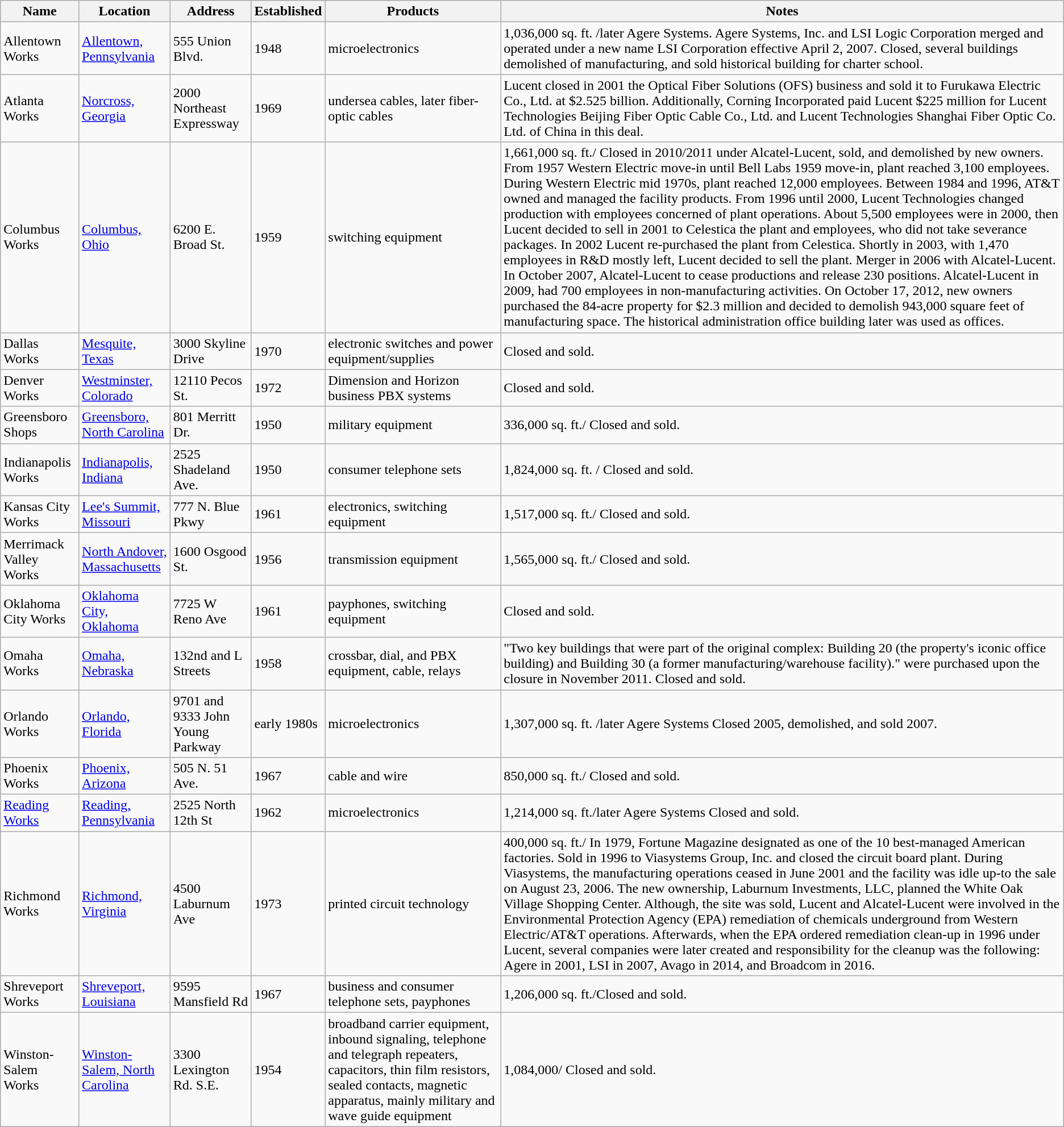<table class="wikitable">
<tr>
<th>Name</th>
<th>Location</th>
<th>Address</th>
<th>Established</th>
<th>Products</th>
<th>Notes</th>
</tr>
<tr>
<td>Allentown Works</td>
<td><a href='#'>Allentown, Pennsylvania</a></td>
<td>555 Union Blvd.</td>
<td>1948</td>
<td>microelectronics</td>
<td>1,036,000 sq. ft. /later Agere Systems. Agere Systems, Inc. and LSI Logic Corporation merged and operated under a new name LSI Corporation effective April 2, 2007.  Closed, several buildings demolished of manufacturing, and sold historical building for charter school.</td>
</tr>
<tr>
<td>Atlanta Works</td>
<td><a href='#'>Norcross, Georgia</a></td>
<td>2000 Northeast Expressway</td>
<td>1969</td>
<td>undersea cables, later fiber-optic cables</td>
<td> Lucent closed in 2001 the Optical Fiber Solutions (OFS) business and sold it to Furukawa Electric Co., Ltd. at $2.525 billion. Additionally, Corning Incorporated paid Lucent $225 million for Lucent Technologies Beijing Fiber Optic Cable Co., Ltd. and Lucent Technologies Shanghai Fiber Optic Co. Ltd. of China in this deal.</td>
</tr>
<tr>
<td>Columbus Works</td>
<td><a href='#'>Columbus, Ohio</a></td>
<td>6200 E. Broad St.</td>
<td>1959</td>
<td>switching equipment</td>
<td>1,661,000 sq. ft./ Closed in 2010/2011 under Alcatel-Lucent, sold, and demolished by new owners. From 1957 Western Electric move-in until Bell Labs 1959 move-in, plant reached 3,100 employees. During Western Electric mid 1970s, plant reached 12,000 employees. Between 1984 and 1996, AT&T owned and managed the facility products. From 1996 until 2000, Lucent Technologies changed production with employees concerned of plant operations. About 5,500 employees were in 2000, then Lucent decided to sell in 2001 to Celestica the plant and employees, who did not take severance packages. In 2002 Lucent re-purchased the plant from Celestica. Shortly in 2003, with 1,470 employees in R&D mostly left, Lucent decided to sell the plant. Merger in 2006 with Alcatel-Lucent. In October 2007, Alcatel-Lucent to cease productions and release 230 positions. Alcatel-Lucent in 2009, had 700 employees in non-manufacturing activities. On October 17, 2012, new owners purchased the 84-acre property for $2.3 million and decided to demolish 943,000 square feet of manufacturing space. The historical administration office building later was used as offices.</td>
</tr>
<tr>
<td>Dallas Works</td>
<td><a href='#'>Mesquite, Texas</a></td>
<td>3000 Skyline Drive</td>
<td>1970</td>
<td>electronic switches and power equipment/supplies</td>
<td> Closed and sold.</td>
</tr>
<tr>
<td>Denver Works</td>
<td><a href='#'>Westminster, Colorado</a></td>
<td>12110 Pecos St.</td>
<td>1972</td>
<td>Dimension and Horizon business PBX systems</td>
<td> Closed and sold.</td>
</tr>
<tr>
<td>Greensboro Shops</td>
<td><a href='#'>Greensboro, North Carolina</a></td>
<td>801 Merritt Dr.</td>
<td>1950</td>
<td>military equipment</td>
<td>336,000 sq. ft./ Closed and sold.</td>
</tr>
<tr>
<td>Indianapolis Works</td>
<td><a href='#'>Indianapolis, Indiana</a></td>
<td>2525 Shadeland Ave.</td>
<td>1950</td>
<td>consumer telephone sets</td>
<td>1,824,000 sq. ft. / Closed and sold.</td>
</tr>
<tr>
<td>Kansas City Works</td>
<td><a href='#'>Lee's Summit, Missouri</a></td>
<td>777 N. Blue Pkwy</td>
<td>1961</td>
<td>electronics, switching equipment</td>
<td>1,517,000 sq. ft./ Closed and sold.</td>
</tr>
<tr>
<td>Merrimack Valley Works</td>
<td><a href='#'>North Andover, Massachusetts</a></td>
<td>1600 Osgood St.</td>
<td>1956</td>
<td>transmission equipment</td>
<td>1,565,000 sq. ft./ Closed and sold.</td>
</tr>
<tr>
<td>Oklahoma City Works</td>
<td><a href='#'>Oklahoma City, Oklahoma</a></td>
<td>7725 W Reno Ave</td>
<td>1961</td>
<td>payphones, switching equipment</td>
<td> Closed and sold.</td>
</tr>
<tr>
<td>Omaha Works</td>
<td><a href='#'>Omaha, Nebraska</a></td>
<td>132nd and L Streets</td>
<td>1958</td>
<td>crossbar, dial, and PBX equipment, cable, relays</td>
<td>"Two key buildings that were part of the original complex: Building 20 (the property's iconic office building) and Building 30 (a former manufacturing/warehouse facility)." were purchased upon the closure in November 2011. Closed and sold.</td>
</tr>
<tr>
<td>Orlando Works</td>
<td><a href='#'>Orlando, Florida</a></td>
<td>9701 and 9333 John Young Parkway</td>
<td>early 1980s</td>
<td>microelectronics</td>
<td>1,307,000 sq. ft. /later Agere Systems Closed 2005, demolished, and sold 2007.</td>
</tr>
<tr>
<td>Phoenix Works</td>
<td><a href='#'>Phoenix, Arizona</a></td>
<td>505 N. 51 Ave.</td>
<td>1967</td>
<td>cable and wire</td>
<td>850,000 sq. ft./ Closed and sold.</td>
</tr>
<tr>
<td><a href='#'>Reading Works</a></td>
<td><a href='#'>Reading, Pennsylvania</a></td>
<td>2525 North 12th St</td>
<td>1962</td>
<td>microelectronics</td>
<td>1,214,000 sq. ft./later Agere Systems Closed and sold.</td>
</tr>
<tr>
<td>Richmond Works</td>
<td><a href='#'>Richmond, Virginia</a></td>
<td>4500 Laburnum Ave</td>
<td>1973</td>
<td>printed circuit technology</td>
<td>400,000 sq. ft./ In 1979, Fortune Magazine designated as one of the 10 best-managed American factories. Sold in 1996 to Viasystems Group, Inc. and closed the circuit board plant. During Viasystems, the manufacturing operations ceased in June 2001 and the facility was idle up-to the sale on August 23, 2006. The new ownership, Laburnum Investments, LLC, planned the White Oak Village Shopping Center. Although, the site was sold, Lucent and Alcatel-Lucent were involved in the Environmental Protection Agency (EPA) remediation of chemicals underground from Western Electric/AT&T operations. Afterwards, when the EPA ordered remediation clean-up in 1996 under Lucent, several companies were later created and responsibility for the cleanup was the following: Agere in 2001, LSI in 2007, Avago in 2014, and Broadcom in 2016.</td>
</tr>
<tr>
<td>Shreveport Works</td>
<td><a href='#'>Shreveport, Louisiana</a></td>
<td>9595 Mansfield Rd</td>
<td>1967</td>
<td>business and consumer telephone sets, payphones</td>
<td>1,206,000 sq. ft./Closed and sold.</td>
</tr>
<tr>
<td>Winston-Salem Works</td>
<td><a href='#'>Winston-Salem, North Carolina</a></td>
<td>3300 Lexington Rd. S.E.</td>
<td>1954</td>
<td>broadband carrier equipment, inbound signaling, telephone and telegraph repeaters, capacitors, thin film resistors, sealed contacts, magnetic apparatus, mainly military and wave guide equipment</td>
<td>1,084,000/ Closed and sold.</td>
</tr>
</table>
